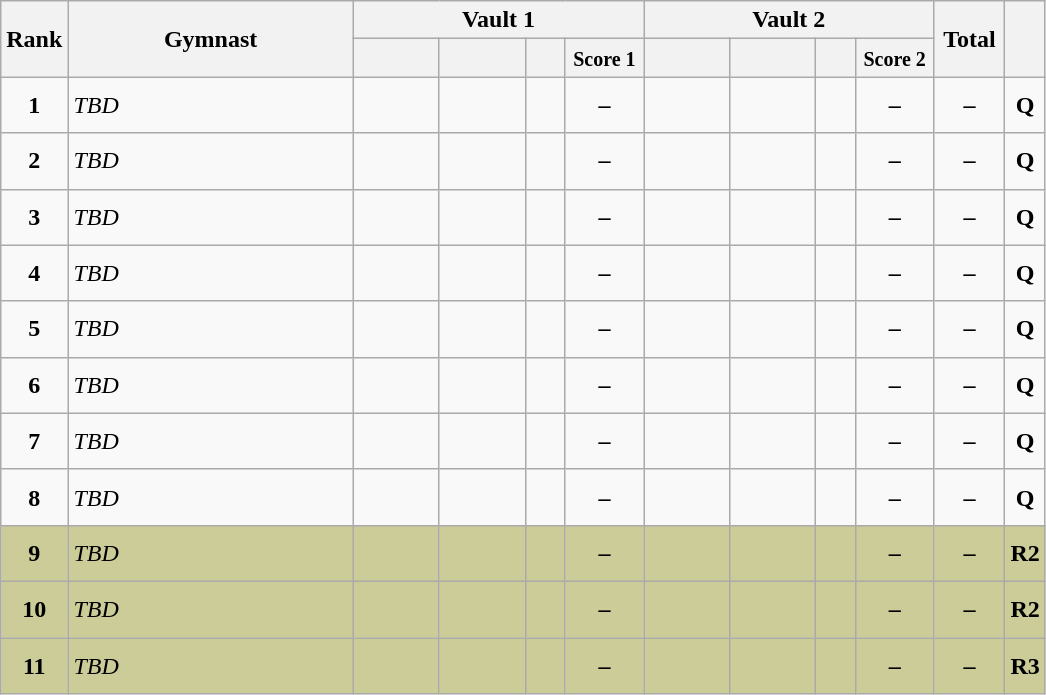<table class="wikitable sortable" style="text-align:center;">
<tr>
<th rowspan="2" style="width:15px;">Rank</th>
<th rowspan="2" style="width:183px;">Gymnast</th>
<th colspan="4">Vault 1</th>
<th colspan="4">Vault 2</th>
<th rowspan="2" style="width:40px;">Total</th>
<th rowspan="2" style="width:19px;"><small></small></th>
</tr>
<tr>
<th style="width:50px;"><small></small></th>
<th style="width:50px;"><small></small></th>
<th style="width:19px;"><small></small></th>
<th style="width:45px;"><small>Score 1</small></th>
<th style="width:50px;"><small></small></th>
<th style="width:50px;"><small></small></th>
<th style="width:19px;"><small></small></th>
<th style="width:45px;"><small>Score 2</small></th>
</tr>
<tr>
<td scope="row" style="text-align:center"><strong>1</strong></td>
<td style="height:30px; text-align:left;"><em>TBD</em></td>
<td></td>
<td></td>
<td></td>
<td><strong>–</strong></td>
<td></td>
<td></td>
<td></td>
<td><strong>–</strong></td>
<td><strong>–</strong></td>
<td><strong>Q</strong></td>
</tr>
<tr>
<td scope="row" style="text-align:center"><strong>2</strong></td>
<td style="height:30px; text-align:left;"><em>TBD</em></td>
<td></td>
<td></td>
<td></td>
<td><strong>–</strong></td>
<td></td>
<td></td>
<td></td>
<td><strong>–</strong></td>
<td><strong>–</strong></td>
<td><strong>Q</strong></td>
</tr>
<tr>
<td scope="row" style="text-align:center"><strong>3</strong></td>
<td style="height:30px; text-align:left;"><em>TBD</em></td>
<td></td>
<td></td>
<td></td>
<td><strong>–</strong></td>
<td></td>
<td></td>
<td></td>
<td><strong>–</strong></td>
<td><strong>–</strong></td>
<td><strong>Q</strong></td>
</tr>
<tr>
<td scope="row" style="text-align:center"><strong>4</strong></td>
<td style="height:30px; text-align:left;"><em>TBD</em></td>
<td></td>
<td></td>
<td></td>
<td><strong>–</strong></td>
<td></td>
<td></td>
<td></td>
<td><strong>–</strong></td>
<td><strong>–</strong></td>
<td><strong>Q</strong></td>
</tr>
<tr>
<td scope="row" style="text-align:center"><strong>5</strong></td>
<td style="height:30px; text-align:left;"><em>TBD</em></td>
<td></td>
<td></td>
<td></td>
<td><strong>–</strong></td>
<td></td>
<td></td>
<td></td>
<td><strong>–</strong></td>
<td><strong>–</strong></td>
<td><strong>Q</strong></td>
</tr>
<tr>
<td scope="row" style="text-align:center"><strong>6</strong></td>
<td style="height:30px; text-align:left;"><em>TBD</em></td>
<td></td>
<td></td>
<td></td>
<td><strong>–</strong></td>
<td></td>
<td></td>
<td></td>
<td><strong>–</strong></td>
<td><strong>–</strong></td>
<td><strong>Q</strong></td>
</tr>
<tr>
<td scope="row" style="text-align:center"><strong>7</strong></td>
<td style="height:30px; text-align:left;"><em>TBD</em></td>
<td></td>
<td></td>
<td></td>
<td><strong>–</strong></td>
<td></td>
<td></td>
<td></td>
<td><strong>–</strong></td>
<td><strong>–</strong></td>
<td><strong>Q</strong></td>
</tr>
<tr>
<td scope="row" style="text-align:center"><strong>8</strong></td>
<td style="height:30px; text-align:left;"><em>TBD</em></td>
<td></td>
<td></td>
<td></td>
<td><strong>–</strong></td>
<td></td>
<td></td>
<td></td>
<td><strong>–</strong></td>
<td><strong>–</strong></td>
<td><strong>Q</strong></td>
</tr>
<tr style="background:#cccc99;">
<td scope="row" style="text-align:center"><strong>9</strong></td>
<td style="height:30px; text-align:left;"><em>TBD</em></td>
<td></td>
<td></td>
<td></td>
<td><strong>–</strong></td>
<td></td>
<td></td>
<td></td>
<td><strong>–</strong></td>
<td><strong>–</strong></td>
<td><strong>R2</strong></td>
</tr>
<tr style="background:#cccc99;">
<td scope="row" style="text-align:center"><strong>10</strong></td>
<td style="height:30px; text-align:left;"><em>TBD</em></td>
<td></td>
<td></td>
<td></td>
<td><strong>–</strong></td>
<td></td>
<td></td>
<td></td>
<td><strong>–</strong></td>
<td><strong>–</strong></td>
<td><strong>R2</strong></td>
</tr>
<tr style="background:#cccc99;">
<td scope="row" style="text-align:center"><strong>11</strong></td>
<td style="height:30px; text-align:left;"><em>TBD</em></td>
<td></td>
<td></td>
<td></td>
<td><strong>–</strong></td>
<td></td>
<td></td>
<td></td>
<td><strong>–</strong></td>
<td><strong>–</strong></td>
<td><strong>R3</strong></td>
</tr>
</table>
